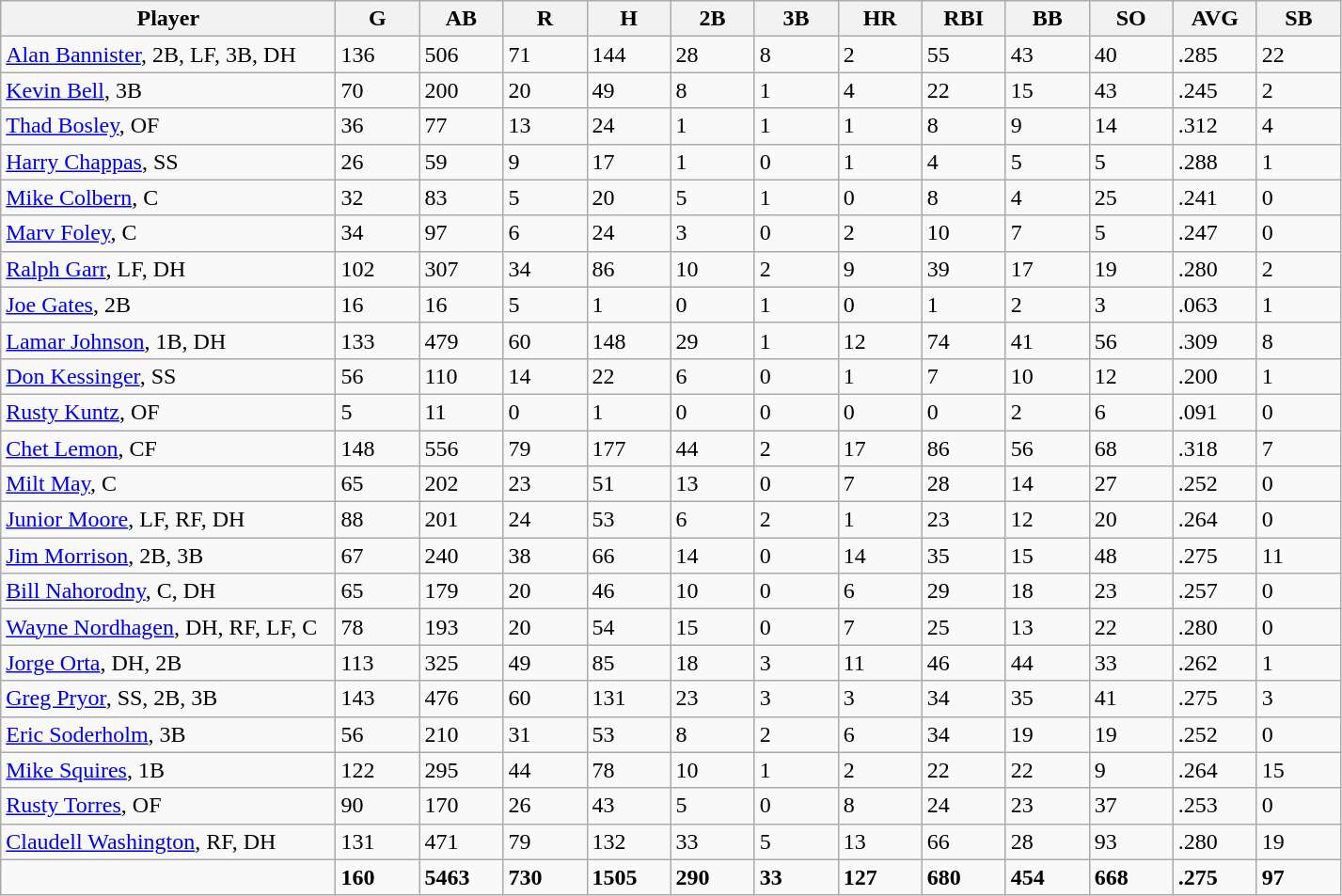<table class="wikitable sortable">
<tr>
<th bgcolor="#DDDDFF" width="24%">Player</th>
<th bgcolor="#DDDDFF" width="6%">G</th>
<th bgcolor="#DDDDFF" width="6%">AB</th>
<th bgcolor="#DDDDFF" width="6%">R</th>
<th bgcolor="#DDDDFF" width="6%">H</th>
<th bgcolor="#DDDDFF" width="6%">2B</th>
<th bgcolor="#DDDDFF" width="6%">3B</th>
<th bgcolor="#DDDDFF" width="6%">HR</th>
<th bgcolor="#DDDDFF" width="6%">RBI</th>
<th bgcolor="#DDDDFF" width="6%">BB</th>
<th bgcolor="#DDDDFF" width="6%">SO</th>
<th bgcolor="#DDDDFF" width="6%">AVG</th>
<th bgcolor="#DDDDFF" width="6%">SB</th>
</tr>
<tr>
<td><a href='#'>Alan Bannister</a>, 2B, LF, 3B, DH</td>
<td>136</td>
<td>506</td>
<td>71</td>
<td>144</td>
<td>28</td>
<td>8</td>
<td>2</td>
<td>55</td>
<td>43</td>
<td>40</td>
<td>.285</td>
<td>22</td>
</tr>
<tr>
<td><a href='#'>Kevin Bell</a>, 3B</td>
<td>70</td>
<td>200</td>
<td>20</td>
<td>49</td>
<td>8</td>
<td>1</td>
<td>4</td>
<td>22</td>
<td>15</td>
<td>43</td>
<td>.245</td>
<td>2</td>
</tr>
<tr>
<td><a href='#'>Thad Bosley</a>, OF</td>
<td>36</td>
<td>77</td>
<td>13</td>
<td>24</td>
<td>1</td>
<td>1</td>
<td>1</td>
<td>8</td>
<td>9</td>
<td>14</td>
<td>.312</td>
<td>4</td>
</tr>
<tr>
<td><a href='#'>Harry Chappas</a>, SS</td>
<td>26</td>
<td>59</td>
<td>9</td>
<td>17</td>
<td>1</td>
<td>0</td>
<td>1</td>
<td>4</td>
<td>5</td>
<td>5</td>
<td>.288</td>
<td>1</td>
</tr>
<tr>
<td><a href='#'>Mike Colbern</a>, C</td>
<td>32</td>
<td>83</td>
<td>5</td>
<td>20</td>
<td>5</td>
<td>1</td>
<td>0</td>
<td>8</td>
<td>4</td>
<td>25</td>
<td>.241</td>
<td>0</td>
</tr>
<tr>
<td><a href='#'>Marv Foley</a>, C</td>
<td>34</td>
<td>97</td>
<td>6</td>
<td>24</td>
<td>3</td>
<td>0</td>
<td>2</td>
<td>10</td>
<td>7</td>
<td>5</td>
<td>.247</td>
<td>0</td>
</tr>
<tr>
<td><a href='#'>Ralph Garr</a>, LF, DH</td>
<td>102</td>
<td>307</td>
<td>34</td>
<td>86</td>
<td>10</td>
<td>2</td>
<td>9</td>
<td>39</td>
<td>17</td>
<td>19</td>
<td>.280</td>
<td>2</td>
</tr>
<tr>
<td><a href='#'>Joe Gates</a>, 2B</td>
<td>16</td>
<td>16</td>
<td>5</td>
<td>1</td>
<td>0</td>
<td>1</td>
<td>0</td>
<td>1</td>
<td>2</td>
<td>3</td>
<td>.063</td>
<td>1</td>
</tr>
<tr>
<td><a href='#'>Lamar Johnson</a>, 1B, DH</td>
<td>133</td>
<td>479</td>
<td>60</td>
<td>148</td>
<td>29</td>
<td>1</td>
<td>12</td>
<td>74</td>
<td>41</td>
<td>56</td>
<td>.309</td>
<td>8</td>
</tr>
<tr>
<td><a href='#'>Don Kessinger</a>, SS</td>
<td>56</td>
<td>110</td>
<td>14</td>
<td>22</td>
<td>6</td>
<td>0</td>
<td>1</td>
<td>7</td>
<td>10</td>
<td>12</td>
<td>.200</td>
<td>1</td>
</tr>
<tr>
<td><a href='#'>Rusty Kuntz</a>, OF</td>
<td>5</td>
<td>11</td>
<td>0</td>
<td>1</td>
<td>0</td>
<td>0</td>
<td>0</td>
<td>0</td>
<td>2</td>
<td>6</td>
<td>.091</td>
<td>0</td>
</tr>
<tr>
<td><a href='#'>Chet Lemon</a>, CF</td>
<td>148</td>
<td>556</td>
<td>79</td>
<td>177</td>
<td>44</td>
<td>2</td>
<td>17</td>
<td>86</td>
<td>56</td>
<td>68</td>
<td>.318</td>
<td>7</td>
</tr>
<tr>
<td><a href='#'>Milt May</a>, C</td>
<td>65</td>
<td>202</td>
<td>23</td>
<td>51</td>
<td>13</td>
<td>0</td>
<td>7</td>
<td>28</td>
<td>14</td>
<td>27</td>
<td>.252</td>
<td>0</td>
</tr>
<tr>
<td><a href='#'>Junior Moore</a>, LF, RF, DH</td>
<td>88</td>
<td>201</td>
<td>24</td>
<td>53</td>
<td>6</td>
<td>2</td>
<td>1</td>
<td>23</td>
<td>12</td>
<td>20</td>
<td>.264</td>
<td>0</td>
</tr>
<tr>
<td><a href='#'>Jim Morrison</a>, 2B, 3B</td>
<td>67</td>
<td>240</td>
<td>38</td>
<td>66</td>
<td>14</td>
<td>0</td>
<td>14</td>
<td>35</td>
<td>15</td>
<td>48</td>
<td>.275</td>
<td>11</td>
</tr>
<tr>
<td><a href='#'>Bill Nahorodny</a>, C, DH</td>
<td>65</td>
<td>179</td>
<td>20</td>
<td>46</td>
<td>10</td>
<td>0</td>
<td>6</td>
<td>29</td>
<td>18</td>
<td>23</td>
<td>.257</td>
<td>0</td>
</tr>
<tr>
<td><a href='#'>Wayne Nordhagen</a>, DH, RF, LF, C</td>
<td>78</td>
<td>193</td>
<td>20</td>
<td>54</td>
<td>15</td>
<td>0</td>
<td>7</td>
<td>25</td>
<td>13</td>
<td>22</td>
<td>.280</td>
<td>0</td>
</tr>
<tr>
<td><a href='#'>Jorge Orta</a>, DH, 2B</td>
<td>113</td>
<td>325</td>
<td>49</td>
<td>85</td>
<td>18</td>
<td>3</td>
<td>11</td>
<td>46</td>
<td>44</td>
<td>33</td>
<td>.262</td>
<td>1</td>
</tr>
<tr>
<td><a href='#'>Greg Pryor</a>, SS, 2B, 3B</td>
<td>143</td>
<td>476</td>
<td>60</td>
<td>131</td>
<td>23</td>
<td>3</td>
<td>3</td>
<td>34</td>
<td>35</td>
<td>41</td>
<td>.275</td>
<td>3</td>
</tr>
<tr>
<td><a href='#'>Eric Soderholm</a>, 3B</td>
<td>56</td>
<td>210</td>
<td>31</td>
<td>53</td>
<td>8</td>
<td>2</td>
<td>6</td>
<td>34</td>
<td>19</td>
<td>19</td>
<td>.252</td>
<td>0</td>
</tr>
<tr>
<td><a href='#'>Mike Squires</a>, 1B</td>
<td>122</td>
<td>295</td>
<td>44</td>
<td>78</td>
<td>10</td>
<td>1</td>
<td>2</td>
<td>22</td>
<td>22</td>
<td>9</td>
<td>.264</td>
<td>15</td>
</tr>
<tr>
<td><a href='#'>Rusty Torres</a>, OF</td>
<td>90</td>
<td>170</td>
<td>26</td>
<td>43</td>
<td>5</td>
<td>0</td>
<td>8</td>
<td>24</td>
<td>23</td>
<td>37</td>
<td>.253</td>
<td>0</td>
</tr>
<tr>
<td><a href='#'>Claudell Washington</a>, RF, DH</td>
<td>131</td>
<td>471</td>
<td>79</td>
<td>132</td>
<td>33</td>
<td>5</td>
<td>13</td>
<td>66</td>
<td>28</td>
<td>93</td>
<td>.280</td>
<td>19</td>
</tr>
<tr class="sortbottom">
<td></td>
<td><strong>160</strong></td>
<td><strong>5463</strong></td>
<td><strong>730</strong></td>
<td><strong>1505</strong></td>
<td><strong>290</strong></td>
<td><strong>33</strong></td>
<td><strong>127</strong></td>
<td><strong>680</strong></td>
<td><strong>454</strong></td>
<td><strong>668</strong></td>
<td><strong>.275</strong></td>
<td><strong>97</strong></td>
</tr>
</table>
